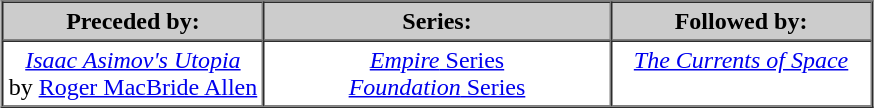<table border=1  cellpadding=3 cellspacing=0 align=center>
<tr --- bgcolor="#cccccc">
<th width="30%">Preceded by:</th>
<th width="40%">Series:<br></th>
<th width="30%">Followed by:</th>
</tr>
<tr ---- align="center">
<td><em><a href='#'>Isaac Asimov's Utopia</a></em><br>by <a href='#'>Roger MacBride Allen</a></td>
<td><a href='#'><em>Empire</em> Series</a><br><a href='#'><em>Foundation</em> Series</a></td>
<td><em><a href='#'>The Currents of Space</a></em><br><br></td>
</tr>
</table>
